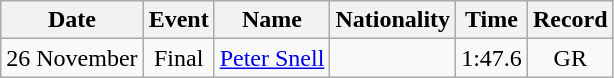<table class=wikitable style=text-align:center>
<tr>
<th>Date</th>
<th>Event</th>
<th>Name</th>
<th>Nationality</th>
<th>Time</th>
<th>Record</th>
</tr>
<tr>
<td>26 November</td>
<td>Final</td>
<td align=left><a href='#'>Peter Snell</a></td>
<td></td>
<td>1:47.6</td>
<td>GR</td>
</tr>
</table>
